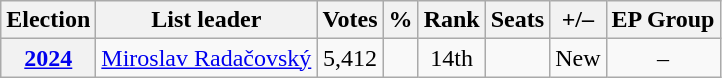<table class="wikitable" style="text-align:center">
<tr>
<th>Election</th>
<th>List leader</th>
<th>Votes</th>
<th>%</th>
<th>Rank</th>
<th>Seats</th>
<th>+/–</th>
<th>EP Group</th>
</tr>
<tr>
<th><a href='#'>2024</a></th>
<td><a href='#'>Miroslav Radačovský</a></td>
<td>5,412</td>
<td></td>
<td>14th</td>
<td></td>
<td>New</td>
<td>–</td>
</tr>
</table>
